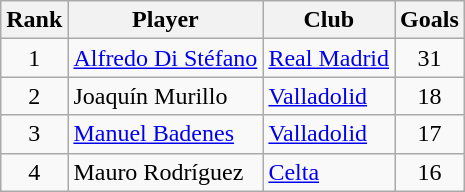<table class="wikitable">
<tr>
<th>Rank</th>
<th>Player</th>
<th>Club</th>
<th>Goals</th>
</tr>
<tr>
<td align=center>1</td>
<td> <a href='#'>Alfredo Di Stéfano</a></td>
<td><a href='#'>Real Madrid</a></td>
<td align=center>31</td>
</tr>
<tr>
<td align=center>2</td>
<td> Joaquín Murillo</td>
<td><a href='#'>Valladolid</a></td>
<td align=center>18</td>
</tr>
<tr>
<td align=center>3</td>
<td> <a href='#'>Manuel Badenes</a></td>
<td><a href='#'>Valladolid</a></td>
<td align=center>17</td>
</tr>
<tr>
<td align=center>4</td>
<td> Mauro Rodríguez</td>
<td><a href='#'>Celta</a></td>
<td align=center>16</td>
</tr>
</table>
